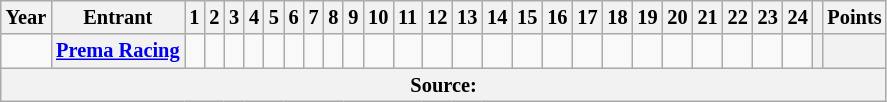<table class="wikitable" style="text-align:center; font-size:85%">
<tr>
<th>Year</th>
<th>Entrant</th>
<th>1</th>
<th>2</th>
<th>3</th>
<th>4</th>
<th>5</th>
<th>6</th>
<th>7</th>
<th>8</th>
<th>9</th>
<th>10</th>
<th>11</th>
<th>12</th>
<th>13</th>
<th>14</th>
<th>15</th>
<th>16</th>
<th>17</th>
<th>18</th>
<th>19</th>
<th>20</th>
<th>21</th>
<th>22</th>
<th>23</th>
<th>24</th>
<th></th>
<th>Points</th>
</tr>
<tr>
<td id=2021R></td>
<th nowrap><a href='#'>Prema Racing</a></th>
<td></td>
<td></td>
<td></td>
<td></td>
<td></td>
<td></td>
<td></td>
<td></td>
<td></td>
<td></td>
<td></td>
<td></td>
<td></td>
<td></td>
<td></td>
<td></td>
<td></td>
<td></td>
<td></td>
<td></td>
<td></td>
<td></td>
<td></td>
<td></td>
<th></th>
<th></th>
</tr>
<tr>
<th colspan="100">Source:</th>
</tr>
</table>
